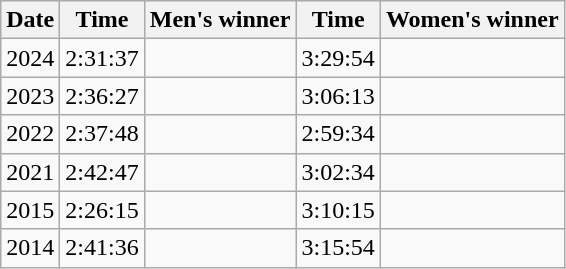<table class="wikitable sortable">
<tr>
<th>Date</th>
<th>Time</th>
<th>Men's winner</th>
<th>Time</th>
<th>Women's winner</th>
</tr>
<tr>
<td>2024</td>
<td>2:31:37</td>
<td></td>
<td>3:29:54</td>
<td></td>
</tr>
<tr>
<td>2023</td>
<td>2:36:27</td>
<td></td>
<td>3:06:13</td>
<td></td>
</tr>
<tr>
<td>2022</td>
<td>2:37:48</td>
<td></td>
<td>2:59:34</td>
<td></td>
</tr>
<tr>
<td>2021</td>
<td>2:42:47</td>
<td></td>
<td>3:02:34</td>
<td></td>
</tr>
<tr>
<td>2015</td>
<td>2:26:15</td>
<td></td>
<td>3:10:15</td>
<td></td>
</tr>
<tr>
<td>2014</td>
<td>2:41:36</td>
<td></td>
<td>3:15:54</td>
<td></td>
</tr>
</table>
